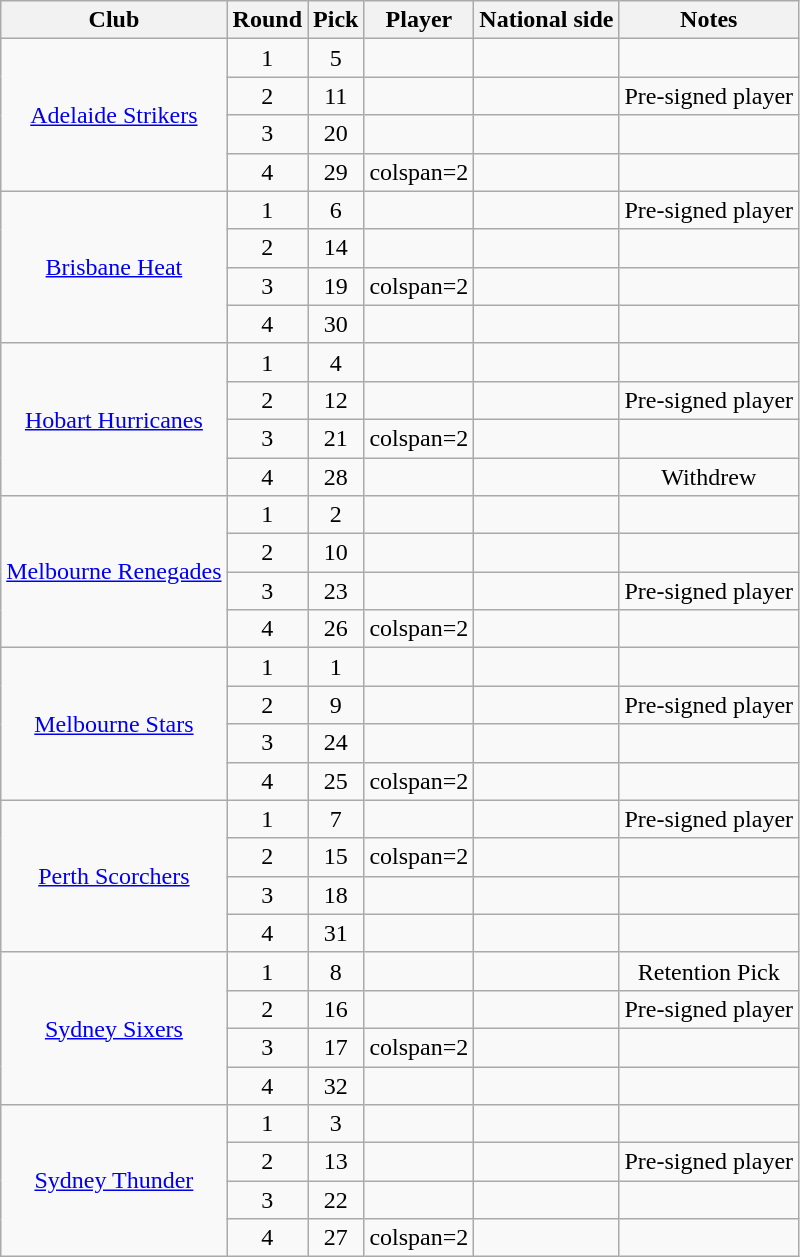<table class="wikitable" style="text-align:center;">
<tr>
<th>Club</th>
<th>Round</th>
<th>Pick</th>
<th>Player</th>
<th>National side</th>
<th>Notes</th>
</tr>
<tr>
<td rowspan="4"> <a href='#'>Adelaide Strikers</a></td>
<td>1</td>
<td>5</td>
<td></td>
<td></td>
<td></td>
</tr>
<tr>
<td>2</td>
<td>11</td>
<td></td>
<td></td>
<td>Pre-signed player</td>
</tr>
<tr>
<td>3</td>
<td>20</td>
<td></td>
<td></td>
<td></td>
</tr>
<tr>
<td>4</td>
<td>29</td>
<td>colspan=2</td>
<td></td>
</tr>
<tr>
<td rowspan="4">  <a href='#'>Brisbane Heat</a></td>
<td>1</td>
<td>6</td>
<td></td>
<td></td>
<td>Pre-signed player</td>
</tr>
<tr>
<td>2</td>
<td>14</td>
<td></td>
<td></td>
<td></td>
</tr>
<tr>
<td>3</td>
<td>19</td>
<td>colspan=2</td>
<td></td>
</tr>
<tr>
<td>4</td>
<td>30</td>
<td></td>
<td></td>
<td></td>
</tr>
<tr>
<td rowspan="4"> <a href='#'>Hobart Hurricanes</a></td>
<td>1</td>
<td>4</td>
<td></td>
<td></td>
<td></td>
</tr>
<tr>
<td>2</td>
<td>12</td>
<td></td>
<td></td>
<td>Pre-signed player</td>
</tr>
<tr>
<td>3</td>
<td>21</td>
<td>colspan=2</td>
<td></td>
</tr>
<tr>
<td>4</td>
<td>28</td>
<td></td>
<td></td>
<td>Withdrew</td>
</tr>
<tr>
<td rowspan="4"> <a href='#'>Melbourne Renegades</a></td>
<td>1</td>
<td>2</td>
<td></td>
<td></td>
<td></td>
</tr>
<tr>
<td>2</td>
<td>10</td>
<td></td>
<td></td>
<td></td>
</tr>
<tr>
<td>3</td>
<td>23</td>
<td></td>
<td></td>
<td>Pre-signed player</td>
</tr>
<tr>
<td>4</td>
<td>26</td>
<td>colspan=2</td>
<td></td>
</tr>
<tr>
<td rowspan="4"> <a href='#'>Melbourne Stars</a></td>
<td>1</td>
<td>1</td>
<td></td>
<td></td>
<td></td>
</tr>
<tr>
<td>2</td>
<td>9</td>
<td></td>
<td></td>
<td>Pre-signed player</td>
</tr>
<tr>
<td>3</td>
<td>24</td>
<td></td>
<td></td>
<td></td>
</tr>
<tr>
<td>4</td>
<td>25</td>
<td>colspan=2</td>
<td></td>
</tr>
<tr>
<td rowspan="4"> <a href='#'>Perth Scorchers</a></td>
<td>1</td>
<td>7</td>
<td></td>
<td></td>
<td>Pre-signed player</td>
</tr>
<tr>
<td>2</td>
<td>15</td>
<td>colspan=2</td>
<td></td>
</tr>
<tr>
<td>3</td>
<td>18</td>
<td></td>
<td></td>
<td></td>
</tr>
<tr>
<td>4</td>
<td>31</td>
<td></td>
<td></td>
<td></td>
</tr>
<tr>
<td rowspan="4"> <a href='#'>Sydney Sixers</a></td>
<td>1</td>
<td>8</td>
<td></td>
<td></td>
<td>Retention Pick</td>
</tr>
<tr>
<td>2</td>
<td>16</td>
<td></td>
<td></td>
<td>Pre-signed player</td>
</tr>
<tr>
<td>3</td>
<td>17</td>
<td>colspan=2</td>
<td></td>
</tr>
<tr>
<td>4</td>
<td>32</td>
<td></td>
<td></td>
<td></td>
</tr>
<tr>
<td rowspan="4"> <a href='#'>Sydney Thunder</a></td>
<td>1</td>
<td>3</td>
<td></td>
<td></td>
<td></td>
</tr>
<tr>
<td>2</td>
<td>13</td>
<td></td>
<td></td>
<td>Pre-signed player</td>
</tr>
<tr>
<td>3</td>
<td>22</td>
<td></td>
<td></td>
<td></td>
</tr>
<tr>
<td>4</td>
<td>27</td>
<td>colspan=2</td>
<td></td>
</tr>
</table>
